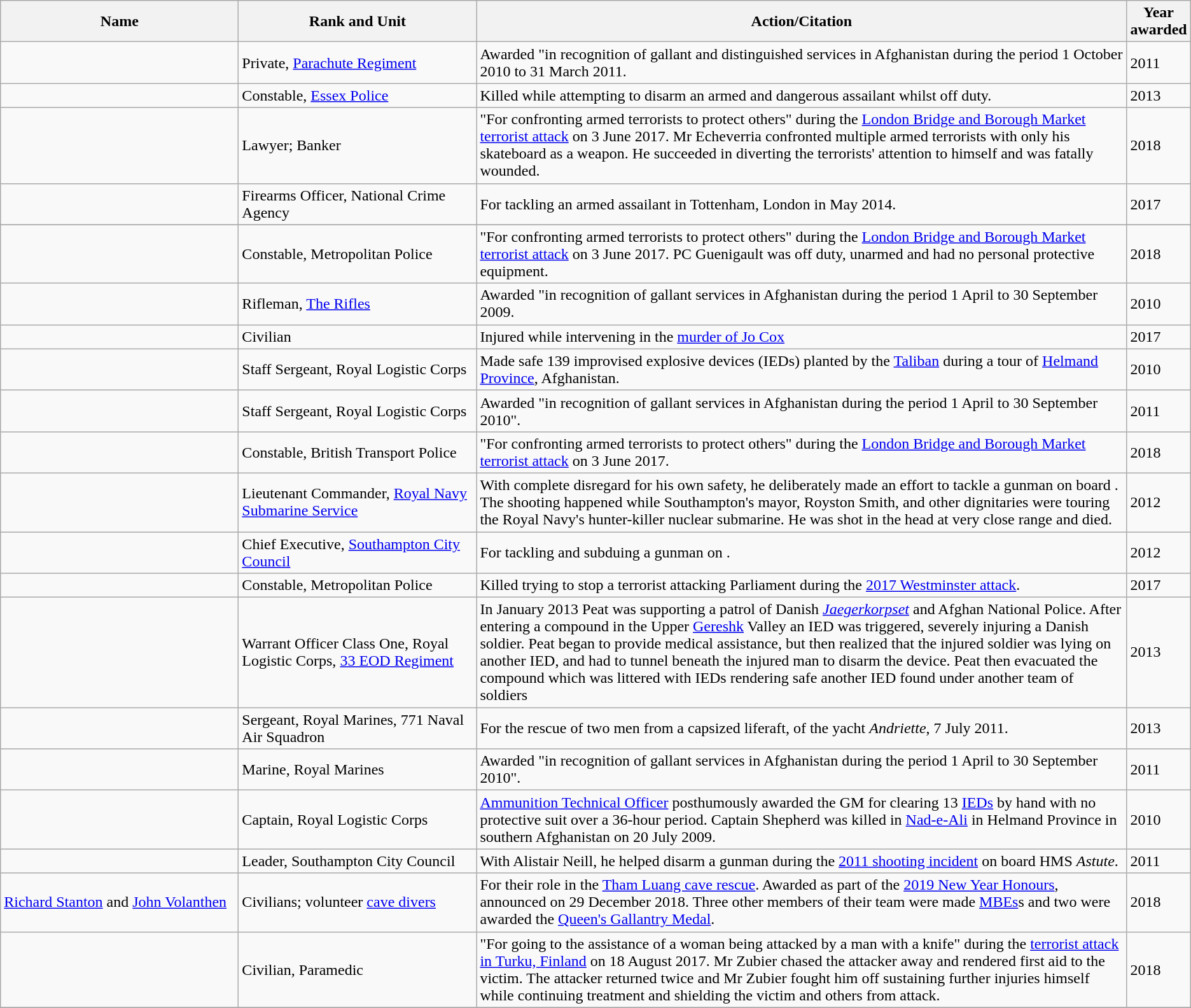<table class="wikitable sortable">
<tr>
<th scope="col" width="20%">Name</th>
<th scope="col" width="20%">Rank and Unit</th>
<th>Action/Citation</th>
<th scope="col" width="50">Year<br>awarded</th>
</tr>
<tr>
<td></td>
<td>Private, <a href='#'>Parachute Regiment</a></td>
<td>Awarded "in recognition of gallant and distinguished services in Afghanistan during the period 1 October 2010 to 31 March 2011.</td>
<td>2011</td>
</tr>
<tr>
<td></td>
<td>Constable, <a href='#'>Essex Police</a></td>
<td>Killed while attempting to disarm an armed and dangerous assailant whilst off duty.</td>
<td>2013</td>
</tr>
<tr>
<td></td>
<td>Lawyer; Banker</td>
<td>"For confronting armed terrorists to protect others" during the <a href='#'>London Bridge and Borough Market terrorist attack</a> on 3 June 2017. Mr Echeverria confronted multiple armed terrorists with only his skateboard as a weapon. He succeeded in diverting the terrorists' attention to himself and was fatally wounded.</td>
<td>2018</td>
</tr>
<tr>
<td></td>
<td>Firearms Officer, National Crime Agency</td>
<td>For tackling an armed assailant in Tottenham, London in May 2014.</td>
<td>2017</td>
</tr>
<tr |>
</tr>
<tr>
<td></td>
<td>Constable, Metropolitan Police</td>
<td>"For confronting armed terrorists to protect others" during the <a href='#'>London Bridge and Borough Market terrorist attack</a> on 3 June 2017. PC Guenigault was off duty, unarmed and had no personal protective equipment.</td>
<td>2018</td>
</tr>
<tr>
<td></td>
<td>Rifleman, <a href='#'>The Rifles</a></td>
<td>Awarded "in recognition of gallant services in Afghanistan during the period 1 April to 30 September 2009.</td>
<td>2010</td>
</tr>
<tr>
<td></td>
<td>Civilian</td>
<td>Injured while intervening in the <a href='#'>murder of Jo Cox</a></td>
<td>2017</td>
</tr>
<tr>
<td></td>
<td>Staff Sergeant, Royal Logistic Corps</td>
<td>Made safe 139 improvised explosive devices (IEDs) planted by the <a href='#'>Taliban</a> during a tour of <a href='#'>Helmand Province</a>, Afghanistan.</td>
<td>2010</td>
</tr>
<tr>
<td></td>
<td>Staff Sergeant, Royal Logistic Corps</td>
<td>Awarded "in recognition of gallant services in Afghanistan during the period 1 April to 30 September 2010".</td>
<td>2011</td>
</tr>
<tr>
<td></td>
<td>Constable, British Transport Police</td>
<td>"For confronting armed terrorists to protect others" during the <a href='#'>London Bridge and Borough Market terrorist attack</a> on 3 June 2017.</td>
<td>2018</td>
</tr>
<tr>
<td></td>
<td>Lieutenant Commander, <a href='#'>Royal Navy Submarine Service</a></td>
<td>With complete disregard for his own safety, he deliberately made an effort to tackle a gunman on board . The shooting happened while Southampton's mayor, Royston Smith, and other dignitaries were touring the Royal Navy's hunter-killer nuclear submarine. He was shot in the head at very close range and died.</td>
<td>2012</td>
</tr>
<tr>
<td></td>
<td>Chief Executive, <a href='#'>Southampton City Council</a></td>
<td>For tackling and subduing a gunman on .</td>
<td>2012</td>
</tr>
<tr>
<td></td>
<td>Constable, Metropolitan Police</td>
<td>Killed trying to stop a terrorist attacking Parliament during the <a href='#'>2017 Westminster attack</a>.</td>
<td>2017</td>
</tr>
<tr>
<td></td>
<td>Warrant Officer Class One, Royal Logistic Corps, <a href='#'>33 EOD Regiment</a></td>
<td>In January 2013 Peat was supporting a patrol of Danish <em><a href='#'>Jaegerkorpset</a></em> and Afghan National Police. After entering a compound in the Upper <a href='#'>Gereshk</a> Valley an IED was triggered, severely injuring a Danish soldier. Peat began to provide medical assistance, but then realized that the injured soldier was lying on another IED, and had to tunnel beneath the injured man to disarm the device. Peat then evacuated the compound which was littered with IEDs rendering safe another IED found under another team of soldiers </td>
<td>2013</td>
</tr>
<tr>
<td></td>
<td>Sergeant, Royal Marines, 771 Naval Air Squadron</td>
<td>For the rescue of two men from a capsized liferaft, of the yacht <em>Andriette</em>, 7 July 2011.</td>
<td>2013</td>
</tr>
<tr>
<td></td>
<td>Marine, Royal Marines</td>
<td>Awarded "in recognition of gallant services in Afghanistan during the period 1 April to 30 September 2010".</td>
<td>2011</td>
</tr>
<tr>
<td></td>
<td>Captain, Royal Logistic Corps</td>
<td><a href='#'>Ammunition Technical Officer</a> posthumously awarded the GM for clearing 13 <a href='#'>IEDs</a> by hand with no protective suit over a 36-hour period. Captain Shepherd was killed in <a href='#'>Nad-e-Ali</a> in Helmand Province in southern Afghanistan on 20 July 2009.</td>
<td>2010</td>
</tr>
<tr>
<td></td>
<td>Leader, Southampton City Council</td>
<td>With Alistair Neill, he helped disarm a gunman during the <a href='#'>2011 shooting incident</a> on board HMS <em>Astute</em>.</td>
<td>2011</td>
</tr>
<tr>
<td><a href='#'>Richard Stanton</a> and <a href='#'>John Volanthen</a></td>
<td>Civilians; volunteer <a href='#'>cave divers</a></td>
<td>For their role in the <a href='#'>Tham Luang cave rescue</a>. Awarded as part of the <a href='#'>2019 New Year Honours</a>, announced on 29 December 2018.  Three other members of their team were made <a href='#'>MBEs</a>s and two were awarded the <a href='#'>Queen's Gallantry Medal</a>.</td>
<td>2018</td>
</tr>
<tr>
<td></td>
<td>Civilian, Paramedic</td>
<td>"For going to the assistance of a woman being attacked by a man with a knife" during the <a href='#'>terrorist attack in Turku, Finland</a> on 18 August 2017. Mr Zubier chased the attacker away and rendered first aid to the victim. The attacker returned twice and Mr Zubier fought him off sustaining further injuries himself while continuing treatment and shielding the victim and others from attack.</td>
<td>2018</td>
</tr>
<tr>
</tr>
</table>
